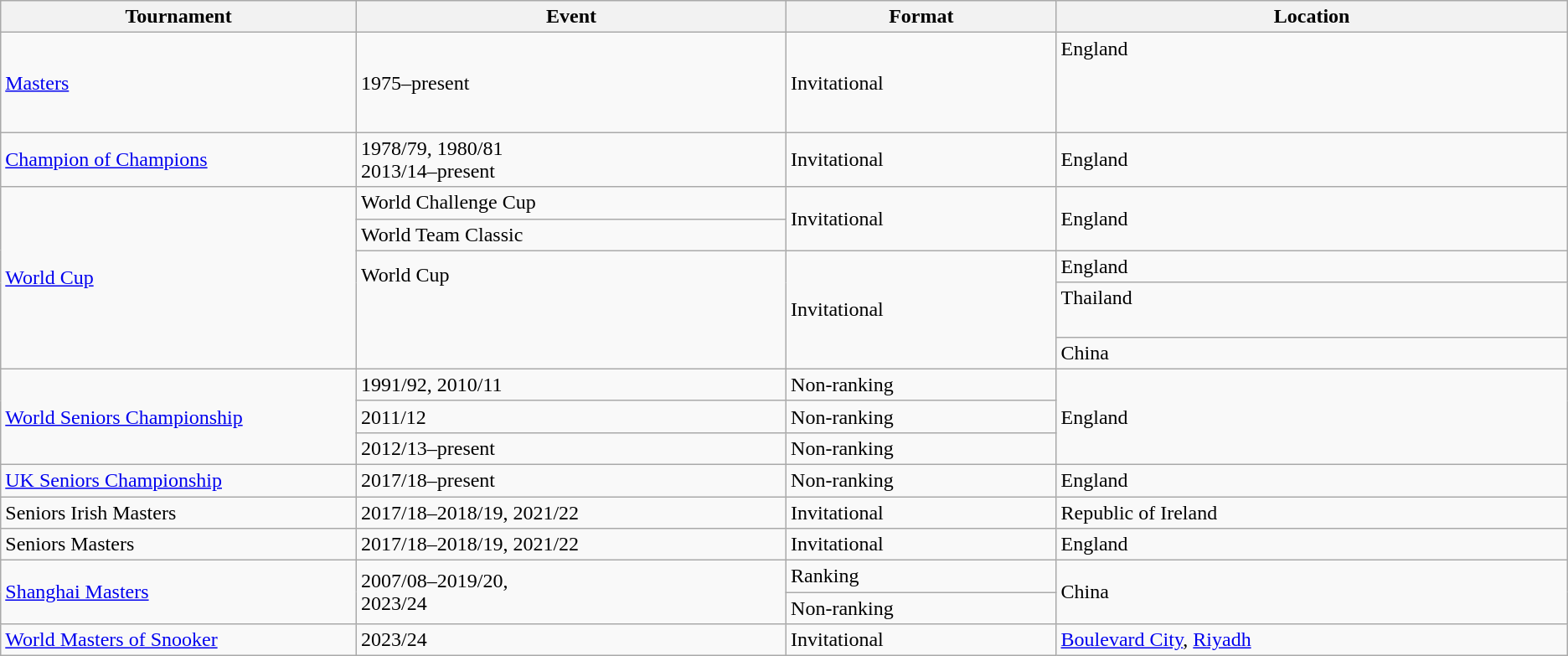<table class="wikitable">
<tr>
<th style="width:20em;">Tournament</th>
<th style="width:25em;">Event</th>
<th style="width:15em;">Format</th>
<th style="width:30em;">Location</th>
</tr>
<tr>
<td><a href='#'>Masters</a></td>
<td>1975–present</td>
<td>Invitational</td>
<td>England <br>  <br>  <br>  <br> </td>
</tr>
<tr>
<td><a href='#'>Champion of Champions</a></td>
<td>1978/79, 1980/81 <br> 2013/14–present</td>
<td>Invitational</td>
<td>England<br> </td>
</tr>
<tr>
<td rowspan="5"><a href='#'>World Cup</a></td>
<td>World Challenge Cup <br> </td>
<td rowspan="2">Invitational</td>
<td rowspan="2">England <br> </td>
</tr>
<tr>
<td>World Team Classic <br> </td>
</tr>
<tr>
<td rowspan="3">World Cup <br>  <br>  <br>  <br> </td>
<td rowspan="3">Invitational</td>
<td>England <br> </td>
</tr>
<tr>
<td>Thailand <br> <br> </td>
</tr>
<tr>
<td>China <br> </td>
</tr>
<tr>
<td rowspan="3"><a href='#'>World Seniors Championship</a></td>
<td>1991/92, 2010/11</td>
<td>Non-ranking </td>
<td rowspan="3">England <br> </td>
</tr>
<tr>
<td>2011/12</td>
<td>Non-ranking </td>
</tr>
<tr>
<td>2012/13–present</td>
<td>Non-ranking </td>
</tr>
<tr>
<td><a href='#'>UK Seniors Championship</a></td>
<td>2017/18–present</td>
<td>Non-ranking</td>
<td>England<br> </td>
</tr>
<tr>
<td>Seniors Irish Masters</td>
<td>2017/18–2018/19, 2021/22</td>
<td>Invitational</td>
<td>Republic of Ireland </td>
</tr>
<tr>
<td>Seniors Masters</td>
<td>2017/18–2018/19, 2021/22</td>
<td>Invitational</td>
<td>England <br> </td>
</tr>
<tr>
<td rowspan="2"><a href='#'>Shanghai Masters</a></td>
<td rowspan="2">2007/08–2019/20,<br>2023/24</td>
<td>Ranking<br></td>
<td rowspan="2">China<br></td>
</tr>
<tr>
<td>Non-ranking<br></td>
</tr>
<tr>
<td><a href='#'>World Masters of Snooker</a></td>
<td>2023/24</td>
<td>Invitational</td>
<td><a href='#'>Boulevard City</a>, <a href='#'>Riyadh</a></td>
</tr>
</table>
